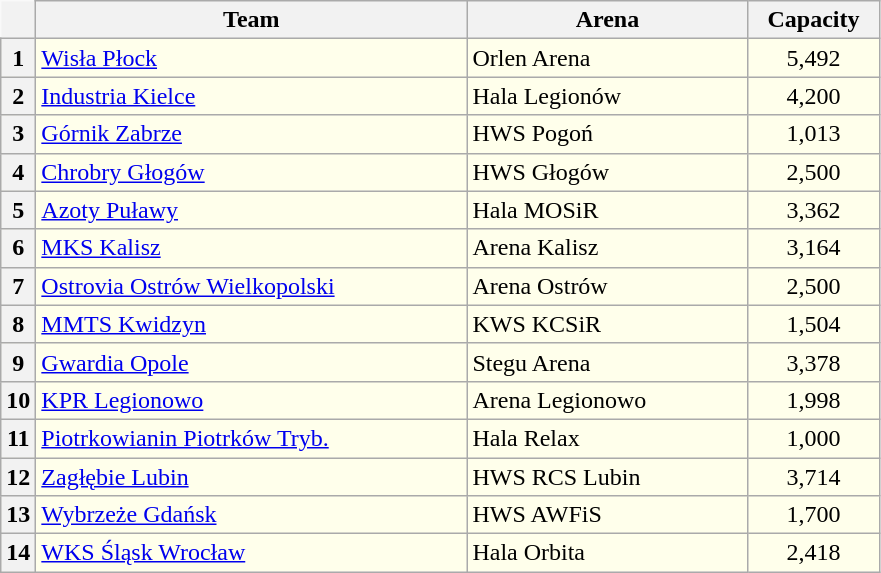<table class="wikitable" style="border:none;">
<tr>
<th style="border:none;"></th>
<th width=280px>Team</th>
<th width=180px>Arena</th>
<th width=80px>Capacity</th>
</tr>
<tr bgcolor=#FFFFEB>
<th>1</th>
<td><a href='#'>Wisła Płock</a> </td>
<td>Orlen Arena</td>
<td align="center">5,492</td>
</tr>
<tr bgcolor=#FFFFEB>
<th>2</th>
<td><a href='#'>Industria Kielce</a></td>
<td>Hala Legionów</td>
<td align="center">4,200</td>
</tr>
<tr bgcolor=#FFFFEB>
<th>3</th>
<td><a href='#'>Górnik Zabrze</a></td>
<td>HWS Pogoń</td>
<td align="center">1,013</td>
</tr>
<tr bgcolor=#FFFFEB>
<th>4</th>
<td><a href='#'>Chrobry Głogów</a></td>
<td>HWS Głogów</td>
<td align="center">2,500</td>
</tr>
<tr bgcolor=#FFFFEB>
<th>5</th>
<td><a href='#'>Azoty Puławy</a></td>
<td>Hala MOSiR</td>
<td align="center">3,362</td>
</tr>
<tr bgcolor=#FFFFEB>
<th>6</th>
<td><a href='#'>MKS Kalisz</a></td>
<td>Arena Kalisz</td>
<td align="center">3,164</td>
</tr>
<tr bgcolor=#FFFFEB>
<th>7</th>
<td><a href='#'>Ostrovia Ostrów Wielkopolski</a></td>
<td>Arena Ostrów</td>
<td align="center">2,500</td>
</tr>
<tr bgcolor=#FFFFEB>
<th>8</th>
<td><a href='#'>MMTS Kwidzyn</a></td>
<td>KWS KCSiR</td>
<td align="center">1,504</td>
</tr>
<tr bgcolor=#FFFFEB>
<th>9</th>
<td><a href='#'>Gwardia Opole</a></td>
<td>Stegu Arena</td>
<td align="center">3,378</td>
</tr>
<tr bgcolor=#FFFFEB>
<th>10</th>
<td><a href='#'>KPR Legionowo</a></td>
<td>Arena Legionowo</td>
<td align="center">1,998</td>
</tr>
<tr bgcolor=#FFFFEB>
<th>11</th>
<td><a href='#'>Piotrkowianin Piotrków Tryb.</a></td>
<td>Hala Relax</td>
<td align="center">1,000</td>
</tr>
<tr bgcolor=#FFFFEB>
<th>12</th>
<td><a href='#'>Zagłębie Lubin</a></td>
<td>HWS RCS Lubin</td>
<td align="center">3,714</td>
</tr>
<tr bgcolor=#FFFFEB>
<th>13</th>
<td><a href='#'>Wybrzeże Gdańsk</a></td>
<td>HWS AWFiS</td>
<td align="center">1,700</td>
</tr>
<tr bgcolor=#FFFFEB>
<th>14</th>
<td><a href='#'>WKS Śląsk Wrocław</a></td>
<td>Hala Orbita</td>
<td align="center">2,418</td>
</tr>
</table>
